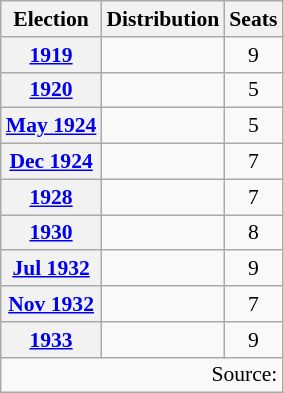<table class=wikitable style="font-size:90%; text-align:center">
<tr>
<th>Election</th>
<th>Distribution</th>
<th>Seats</th>
</tr>
<tr>
<th><a href='#'>1919</a></th>
<td align=left>        </td>
<td>9</td>
</tr>
<tr>
<th><a href='#'>1920</a></th>
<td align=left>    </td>
<td>5</td>
</tr>
<tr>
<th><a href='#'>May 1924</a></th>
<td align=left>    </td>
<td>5</td>
</tr>
<tr>
<th><a href='#'>Dec 1924</a></th>
<td align=left>      </td>
<td>7</td>
</tr>
<tr>
<th><a href='#'>1928</a></th>
<td align=left>      </td>
<td>7</td>
</tr>
<tr>
<th><a href='#'>1930</a></th>
<td align=left>       </td>
<td>8</td>
</tr>
<tr>
<th><a href='#'>Jul 1932</a></th>
<td align=left>        </td>
<td>9</td>
</tr>
<tr>
<th><a href='#'>Nov 1932</a></th>
<td align=left>      </td>
<td>7</td>
</tr>
<tr>
<th><a href='#'>1933</a></th>
<td align=left>        </td>
<td>9</td>
</tr>
<tr>
<td colspan=3 align=right>Source: </td>
</tr>
</table>
